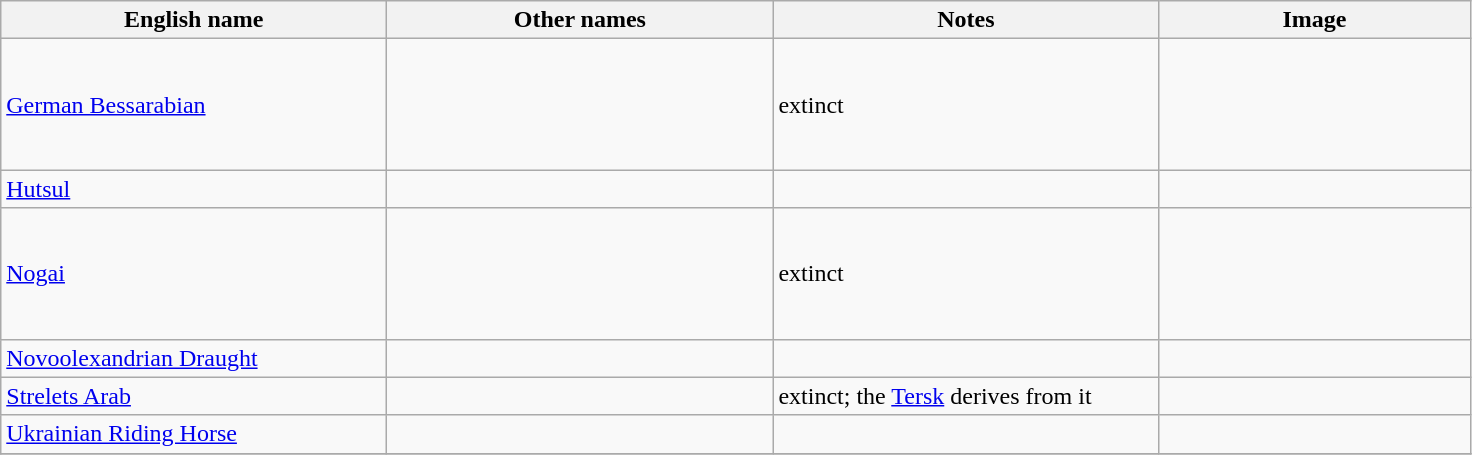<table class="wikitable">
<tr>
<th>English name</th>
<th>Other names</th>
<th>Notes</th>
<th>Image</th>
</tr>
<tr>
<td style="width: 250px;"><a href='#'>German Bessarabian</a></td>
<td style="width: 250px;"></td>
<td style="width: 250px;">extinct</td>
<td style="width: 200px; height: 80px;"></td>
</tr>
<tr>
<td><a href='#'>Hutsul</a></td>
<td></td>
<td></td>
<td></td>
</tr>
<tr>
<td><a href='#'>Nogai</a></td>
<td></td>
<td>extinct</td>
<td style="height: 80px;"></td>
</tr>
<tr>
<td><a href='#'>Novoolexandrian Draught</a></td>
<td></td>
<td></td>
<td></td>
</tr>
<tr>
<td><a href='#'>Strelets Arab</a></td>
<td></td>
<td>extinct; the <a href='#'>Tersk</a> derives from it</td>
<td></td>
</tr>
<tr>
<td><a href='#'>Ukrainian Riding Horse</a></td>
<td></td>
<td></td>
<td></td>
</tr>
<tr>
</tr>
</table>
